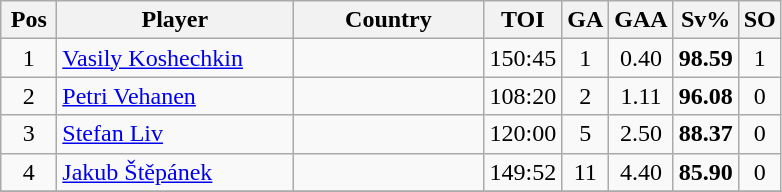<table class="wikitable sortable" style="text-align: center;">
<tr>
<th width=30>Pos</th>
<th width=150>Player</th>
<th width=120>Country</th>
<th width=20>TOI</th>
<th width=20>GA</th>
<th width=20>GAA</th>
<th width=20>Sv%</th>
<th width=20>SO</th>
</tr>
<tr>
<td>1</td>
<td align=left><a href='#'>Vasily Koshechkin</a></td>
<td align=left></td>
<td>150:45</td>
<td>1</td>
<td>0.40</td>
<td><strong>98.59</strong></td>
<td>1</td>
</tr>
<tr>
<td>2</td>
<td align=left><a href='#'>Petri Vehanen</a></td>
<td align=left></td>
<td>108:20</td>
<td>2</td>
<td>1.11</td>
<td><strong>96.08</strong></td>
<td>0</td>
</tr>
<tr>
<td>3</td>
<td align=left><a href='#'>Stefan Liv</a></td>
<td align=left></td>
<td>120:00</td>
<td>5</td>
<td>2.50</td>
<td><strong>88.37</strong></td>
<td>0</td>
</tr>
<tr>
<td>4</td>
<td align=left><a href='#'>Jakub Štěpánek</a></td>
<td align=left></td>
<td>149:52</td>
<td>11</td>
<td>4.40</td>
<td><strong>85.90</strong></td>
<td>0</td>
</tr>
<tr>
</tr>
</table>
